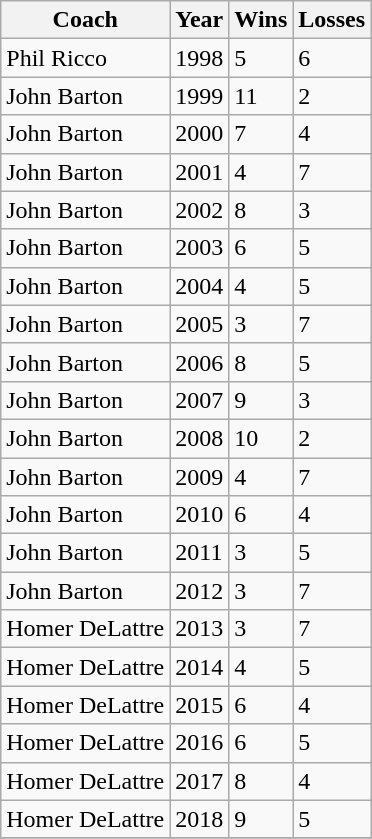<table class="wikitable" border="1">
<tr>
<th>Coach</th>
<th>Year</th>
<th>Wins</th>
<th>Losses</th>
</tr>
<tr>
<td>Phil Ricco</td>
<td>1998</td>
<td>5</td>
<td>6</td>
</tr>
<tr>
<td>John Barton</td>
<td>1999</td>
<td>11</td>
<td>2</td>
</tr>
<tr>
<td>John Barton</td>
<td>2000</td>
<td>7</td>
<td>4</td>
</tr>
<tr>
<td>John Barton</td>
<td>2001</td>
<td>4</td>
<td>7</td>
</tr>
<tr>
<td>John Barton</td>
<td>2002</td>
<td>8</td>
<td>3</td>
</tr>
<tr>
<td>John Barton</td>
<td>2003</td>
<td>6</td>
<td>5</td>
</tr>
<tr>
<td>John Barton</td>
<td>2004</td>
<td>4</td>
<td>5</td>
</tr>
<tr>
<td>John Barton</td>
<td>2005</td>
<td>3</td>
<td>7</td>
</tr>
<tr>
<td>John Barton</td>
<td>2006</td>
<td>8</td>
<td>5</td>
</tr>
<tr>
<td>John Barton</td>
<td>2007</td>
<td>9</td>
<td>3</td>
</tr>
<tr>
<td>John Barton</td>
<td>2008</td>
<td>10</td>
<td>2</td>
</tr>
<tr>
<td>John Barton</td>
<td>2009</td>
<td>4</td>
<td>7</td>
</tr>
<tr>
<td>John Barton</td>
<td>2010</td>
<td>6</td>
<td>4</td>
</tr>
<tr>
<td>John Barton</td>
<td>2011</td>
<td>3</td>
<td>5</td>
</tr>
<tr>
<td>John Barton</td>
<td>2012</td>
<td>3</td>
<td>7</td>
</tr>
<tr>
<td>Homer DeLattre</td>
<td>2013</td>
<td>3</td>
<td>7</td>
</tr>
<tr>
<td>Homer DeLattre</td>
<td>2014</td>
<td>4</td>
<td>5</td>
</tr>
<tr>
<td>Homer DeLattre</td>
<td>2015</td>
<td>6</td>
<td>4</td>
</tr>
<tr>
<td>Homer DeLattre</td>
<td>2016</td>
<td>6</td>
<td>5</td>
</tr>
<tr>
<td>Homer DeLattre</td>
<td>2017</td>
<td>8</td>
<td>4</td>
</tr>
<tr>
<td>Homer DeLattre</td>
<td>2018</td>
<td>9</td>
<td>5</td>
</tr>
<tr>
</tr>
</table>
